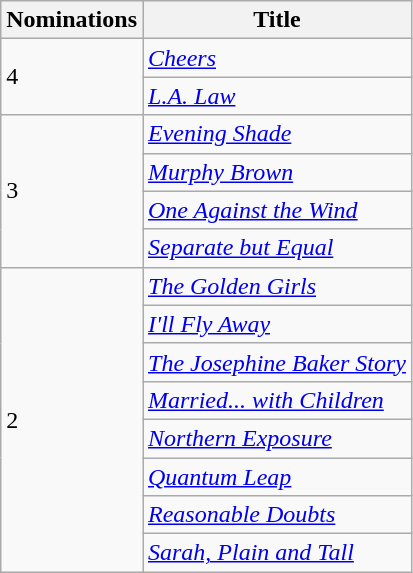<table class="wikitable">
<tr>
<th>Nominations</th>
<th>Title</th>
</tr>
<tr>
<td rowspan="2">4</td>
<td><em><a href='#'>Cheers</a></em></td>
</tr>
<tr>
<td><em><a href='#'>L.A. Law</a></em></td>
</tr>
<tr>
<td rowspan="4">3</td>
<td><em><a href='#'>Evening Shade</a></em></td>
</tr>
<tr>
<td><em><a href='#'>Murphy Brown</a></em></td>
</tr>
<tr>
<td><em><a href='#'>One Against the Wind</a></em></td>
</tr>
<tr>
<td><em><a href='#'>Separate but Equal</a></em></td>
</tr>
<tr>
<td rowspan="8">2</td>
<td><em><a href='#'>The Golden Girls</a></em></td>
</tr>
<tr>
<td><em><a href='#'>I'll Fly Away</a></em></td>
</tr>
<tr>
<td><em><a href='#'>The Josephine Baker Story</a></em></td>
</tr>
<tr>
<td><em><a href='#'>Married... with Children</a></em></td>
</tr>
<tr>
<td><em><a href='#'>Northern Exposure</a></em></td>
</tr>
<tr>
<td><em><a href='#'>Quantum Leap</a></em></td>
</tr>
<tr>
<td><em><a href='#'>Reasonable Doubts</a></em></td>
</tr>
<tr>
<td><em><a href='#'>Sarah, Plain and Tall</a></em></td>
</tr>
</table>
